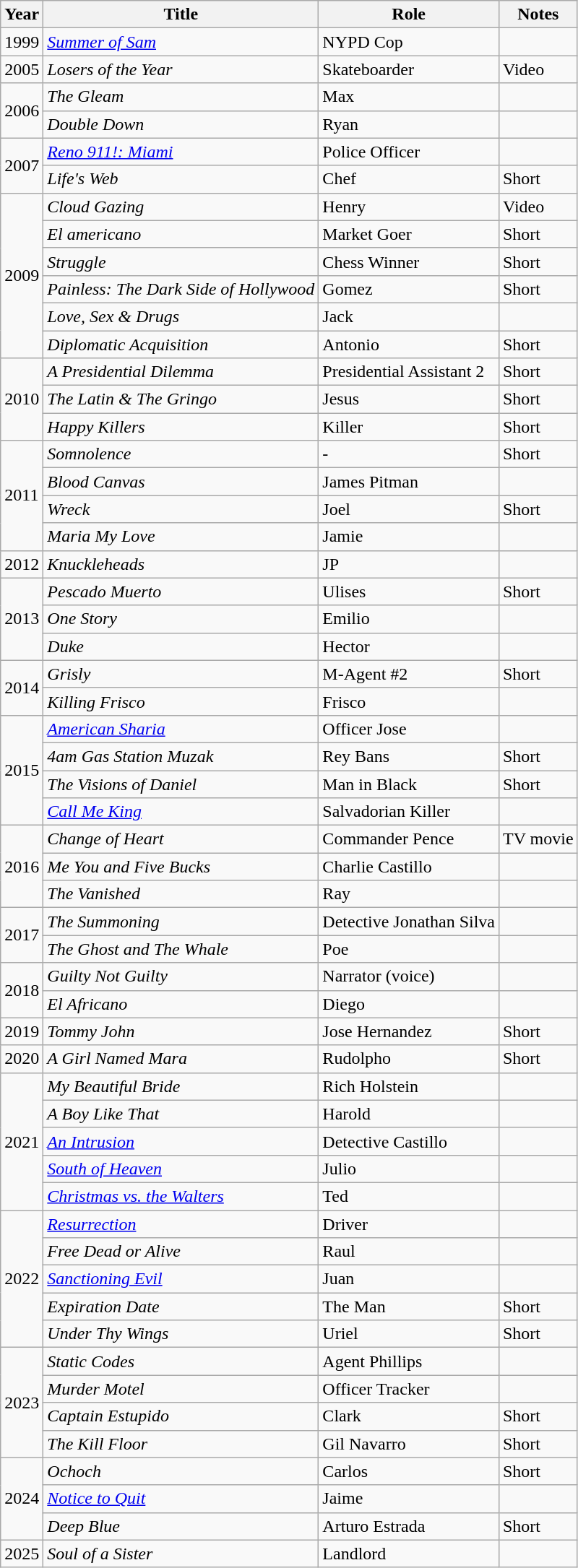<table class="wikitable sortable">
<tr>
<th>Year</th>
<th>Title</th>
<th>Role</th>
<th>Notes</th>
</tr>
<tr>
<td>1999</td>
<td><em><a href='#'>Summer of Sam</a></em></td>
<td>NYPD Cop</td>
<td></td>
</tr>
<tr>
<td>2005</td>
<td><em>Losers of the Year</em></td>
<td>Skateboarder</td>
<td>Video</td>
</tr>
<tr>
<td rowspan="2">2006</td>
<td><em>The Gleam</em></td>
<td>Max</td>
<td></td>
</tr>
<tr>
<td><em>Double Down</em></td>
<td>Ryan</td>
<td></td>
</tr>
<tr>
<td rowspan="2">2007</td>
<td><em><a href='#'>Reno 911!: Miami</a></em></td>
<td>Police Officer</td>
<td></td>
</tr>
<tr>
<td><em>Life's Web</em></td>
<td>Chef</td>
<td>Short</td>
</tr>
<tr>
<td rowspan="6">2009</td>
<td><em>Cloud Gazing</em></td>
<td>Henry</td>
<td>Video</td>
</tr>
<tr>
<td><em>El americano</em></td>
<td>Market Goer</td>
<td>Short</td>
</tr>
<tr>
<td><em>Struggle</em></td>
<td>Chess Winner</td>
<td>Short</td>
</tr>
<tr>
<td><em>Painless: The Dark Side of Hollywood</em></td>
<td>Gomez</td>
<td>Short</td>
</tr>
<tr>
<td><em>Love, Sex & Drugs</em></td>
<td>Jack</td>
<td></td>
</tr>
<tr>
<td><em>Diplomatic Acquisition</em></td>
<td>Antonio</td>
<td>Short</td>
</tr>
<tr>
<td rowspan="3">2010</td>
<td><em>A Presidential Dilemma</em></td>
<td>Presidential Assistant 2</td>
<td>Short</td>
</tr>
<tr>
<td><em>The Latin & The Gringo</em></td>
<td>Jesus</td>
<td>Short</td>
</tr>
<tr>
<td><em>Happy Killers</em></td>
<td>Killer</td>
<td>Short</td>
</tr>
<tr>
<td rowspan="4">2011</td>
<td><em>Somnolence</em></td>
<td>-</td>
<td>Short</td>
</tr>
<tr>
<td><em>Blood Canvas</em></td>
<td>James Pitman</td>
<td></td>
</tr>
<tr>
<td><em>Wreck</em></td>
<td>Joel</td>
<td>Short</td>
</tr>
<tr>
<td><em>Maria My Love</em></td>
<td>Jamie</td>
<td></td>
</tr>
<tr>
<td>2012</td>
<td><em>Knuckleheads</em></td>
<td>JP</td>
<td></td>
</tr>
<tr>
<td rowspan="3">2013</td>
<td><em>Pescado Muerto</em></td>
<td>Ulises</td>
<td>Short</td>
</tr>
<tr>
<td><em>One Story</em></td>
<td>Emilio</td>
<td></td>
</tr>
<tr>
<td><em>Duke</em></td>
<td>Hector</td>
<td></td>
</tr>
<tr>
<td rowspan="2">2014</td>
<td><em>Grisly</em></td>
<td>M-Agent #2</td>
<td>Short</td>
</tr>
<tr>
<td><em>Killing Frisco</em></td>
<td>Frisco</td>
<td></td>
</tr>
<tr>
<td rowspan="4">2015</td>
<td><em><a href='#'>American Sharia</a></em></td>
<td>Officer Jose</td>
<td></td>
</tr>
<tr>
<td><em>4am Gas Station Muzak</em></td>
<td>Rey Bans</td>
<td>Short</td>
</tr>
<tr>
<td><em>The Visions of Daniel</em></td>
<td>Man in Black</td>
<td>Short</td>
</tr>
<tr>
<td><em><a href='#'>Call Me King</a></em></td>
<td>Salvadorian Killer</td>
<td></td>
</tr>
<tr>
<td rowspan="3">2016</td>
<td><em>Change of Heart</em></td>
<td>Commander Pence</td>
<td>TV movie</td>
</tr>
<tr>
<td><em>Me You and Five Bucks</em></td>
<td>Charlie Castillo</td>
<td></td>
</tr>
<tr>
<td><em>The Vanished</em></td>
<td>Ray</td>
<td></td>
</tr>
<tr>
<td rowspan="2">2017</td>
<td><em>The Summoning</em></td>
<td>Detective Jonathan Silva</td>
<td></td>
</tr>
<tr>
<td><em>The Ghost and The Whale</em></td>
<td>Poe</td>
<td></td>
</tr>
<tr>
<td rowspan="2">2018</td>
<td><em>Guilty Not Guilty</em></td>
<td>Narrator (voice)</td>
<td></td>
</tr>
<tr>
<td><em>El Africano</em></td>
<td>Diego</td>
<td></td>
</tr>
<tr>
<td>2019</td>
<td><em>Tommy John</em></td>
<td>Jose Hernandez</td>
<td>Short</td>
</tr>
<tr>
<td>2020</td>
<td><em>A Girl Named Mara</em></td>
<td>Rudolpho</td>
<td>Short</td>
</tr>
<tr>
<td rowspan="5">2021</td>
<td><em>My Beautiful Bride</em></td>
<td>Rich Holstein</td>
<td></td>
</tr>
<tr>
<td><em>A Boy Like That</em></td>
<td>Harold</td>
<td></td>
</tr>
<tr>
<td><em><a href='#'>An Intrusion</a></em></td>
<td>Detective Castillo</td>
<td></td>
</tr>
<tr>
<td><em><a href='#'>South of Heaven</a></em></td>
<td>Julio</td>
<td></td>
</tr>
<tr>
<td><em><a href='#'>Christmas vs. the Walters</a></em></td>
<td>Ted</td>
<td></td>
</tr>
<tr>
<td rowspan="5">2022</td>
<td><em><a href='#'>Resurrection</a></em></td>
<td>Driver</td>
<td></td>
</tr>
<tr>
<td><em>Free Dead or Alive</em></td>
<td>Raul</td>
<td></td>
</tr>
<tr>
<td><em><a href='#'>Sanctioning Evil</a></em></td>
<td>Juan</td>
<td></td>
</tr>
<tr>
<td><em>Expiration Date</em></td>
<td>The Man</td>
<td>Short</td>
</tr>
<tr>
<td><em>Under Thy Wings</em></td>
<td>Uriel</td>
<td>Short</td>
</tr>
<tr>
<td rowspan="4">2023</td>
<td><em>Static Codes</em></td>
<td>Agent Phillips</td>
<td></td>
</tr>
<tr>
<td><em>Murder Motel</em></td>
<td>Officer Tracker</td>
<td></td>
</tr>
<tr>
<td><em>Captain Estupido</em></td>
<td>Clark</td>
<td>Short</td>
</tr>
<tr>
<td><em>The Kill Floor</em></td>
<td>Gil Navarro</td>
<td>Short</td>
</tr>
<tr>
<td rowspan="3">2024</td>
<td><em>Ochoch</em></td>
<td>Carlos</td>
<td>Short</td>
</tr>
<tr>
<td><em><a href='#'>Notice to Quit</a></em></td>
<td>Jaime</td>
<td></td>
</tr>
<tr>
<td><em>Deep Blue</em></td>
<td>Arturo Estrada</td>
<td>Short</td>
</tr>
<tr>
<td>2025</td>
<td><em>Soul of a Sister</em></td>
<td>Landlord</td>
<td></td>
</tr>
</table>
